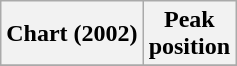<table class="wikitable sortable plainrowheaders" style="text-align:center">
<tr>
<th scope="col">Chart (2002)</th>
<th scope="col">Peak<br>position</th>
</tr>
<tr>
</tr>
</table>
